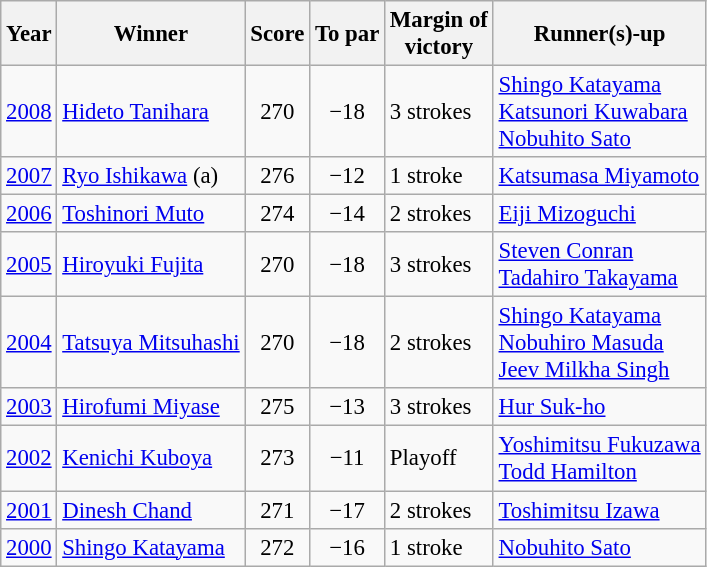<table class=wikitable style="font-size:95%">
<tr>
<th>Year</th>
<th>Winner</th>
<th>Score</th>
<th>To par</th>
<th>Margin of<br>victory</th>
<th>Runner(s)-up</th>
</tr>
<tr>
<td><a href='#'>2008</a></td>
<td> <a href='#'>Hideto Tanihara</a></td>
<td align=center>270</td>
<td align=center>−18</td>
<td>3 strokes</td>
<td> <a href='#'>Shingo Katayama</a><br> <a href='#'>Katsunori Kuwabara</a><br> <a href='#'>Nobuhito Sato</a></td>
</tr>
<tr>
<td><a href='#'>2007</a></td>
<td> <a href='#'>Ryo Ishikawa</a> (a)</td>
<td align=center>276</td>
<td align=center>−12</td>
<td>1 stroke</td>
<td> <a href='#'>Katsumasa Miyamoto</a></td>
</tr>
<tr>
<td><a href='#'>2006</a></td>
<td> <a href='#'>Toshinori Muto</a></td>
<td align=center>274</td>
<td align=center>−14</td>
<td>2 strokes</td>
<td> <a href='#'>Eiji Mizoguchi</a></td>
</tr>
<tr>
<td><a href='#'>2005</a></td>
<td> <a href='#'>Hiroyuki Fujita</a></td>
<td align=center>270</td>
<td align=center>−18</td>
<td>3 strokes</td>
<td> <a href='#'>Steven Conran</a><br> <a href='#'>Tadahiro Takayama</a></td>
</tr>
<tr>
<td><a href='#'>2004</a></td>
<td> <a href='#'>Tatsuya Mitsuhashi</a></td>
<td align=center>270</td>
<td align=center>−18</td>
<td>2 strokes</td>
<td> <a href='#'>Shingo Katayama</a><br> <a href='#'>Nobuhiro Masuda</a><br> <a href='#'>Jeev Milkha Singh</a></td>
</tr>
<tr>
<td><a href='#'>2003</a></td>
<td> <a href='#'>Hirofumi Miyase</a></td>
<td align=center>275</td>
<td align=center>−13</td>
<td>3 strokes</td>
<td> <a href='#'>Hur Suk-ho</a></td>
</tr>
<tr>
<td><a href='#'>2002</a></td>
<td> <a href='#'>Kenichi Kuboya</a></td>
<td align=center>273</td>
<td align=center>−11</td>
<td>Playoff</td>
<td> <a href='#'>Yoshimitsu Fukuzawa</a><br> <a href='#'>Todd Hamilton</a></td>
</tr>
<tr>
<td><a href='#'>2001</a></td>
<td> <a href='#'>Dinesh Chand</a></td>
<td align=center>271</td>
<td align=center>−17</td>
<td>2 strokes</td>
<td> <a href='#'>Toshimitsu Izawa</a></td>
</tr>
<tr>
<td><a href='#'>2000</a></td>
<td> <a href='#'>Shingo Katayama</a></td>
<td align=center>272</td>
<td align=center>−16</td>
<td>1 stroke</td>
<td> <a href='#'>Nobuhito Sato</a></td>
</tr>
</table>
